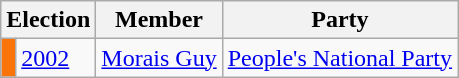<table class="wikitable sortable mw-collapsible">
<tr>
<th colspan="2">Election</th>
<th>Member</th>
<th>Party</th>
</tr>
<tr>
<td style="background-color: #fb740a"></td>
<td><a href='#'>2002</a></td>
<td><a href='#'>Morais Guy</a></td>
<td><a href='#'>People's National Party</a></td>
</tr>
</table>
